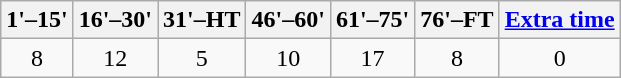<table class="wikitable" style="text-align:center">
<tr>
<th>1'–15'</th>
<th>16'–30'</th>
<th>31'–HT</th>
<th>46'–60'</th>
<th>61'–75'</th>
<th>76'–FT</th>
<th><a href='#'>Extra time</a></th>
</tr>
<tr>
<td>8</td>
<td>12</td>
<td>5</td>
<td>10</td>
<td>17</td>
<td>8</td>
<td>0</td>
</tr>
</table>
